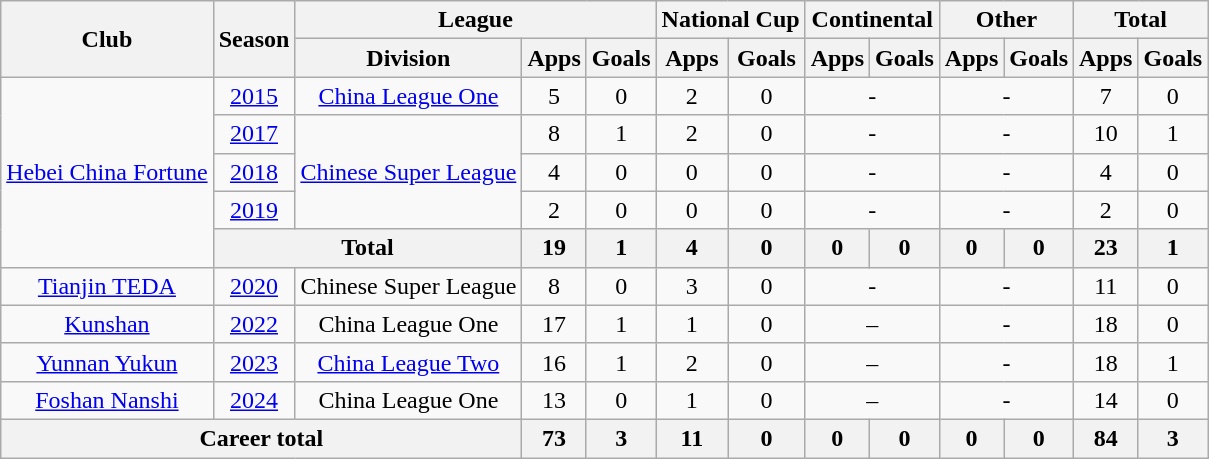<table class="wikitable" style="text-align: center">
<tr>
<th rowspan="2">Club</th>
<th rowspan="2">Season</th>
<th colspan="3">League</th>
<th colspan="2">National Cup</th>
<th colspan="2">Continental</th>
<th colspan="2">Other</th>
<th colspan="2">Total</th>
</tr>
<tr>
<th>Division</th>
<th>Apps</th>
<th>Goals</th>
<th>Apps</th>
<th>Goals</th>
<th>Apps</th>
<th>Goals</th>
<th>Apps</th>
<th>Goals</th>
<th>Apps</th>
<th>Goals</th>
</tr>
<tr>
<td rowspan=5><a href='#'>Hebei China Fortune</a></td>
<td><a href='#'>2015</a></td>
<td><a href='#'>China League One</a></td>
<td>5</td>
<td>0</td>
<td>2</td>
<td>0</td>
<td colspan="2">-</td>
<td colspan="2">-</td>
<td>7</td>
<td>0</td>
</tr>
<tr>
<td><a href='#'>2017</a></td>
<td rowspan=3><a href='#'>Chinese Super League</a></td>
<td>8</td>
<td>1</td>
<td>2</td>
<td>0</td>
<td colspan="2">-</td>
<td colspan="2">-</td>
<td>10</td>
<td>1</td>
</tr>
<tr>
<td><a href='#'>2018</a></td>
<td>4</td>
<td>0</td>
<td>0</td>
<td>0</td>
<td colspan="2">-</td>
<td colspan="2">-</td>
<td>4</td>
<td>0</td>
</tr>
<tr>
<td><a href='#'>2019</a></td>
<td>2</td>
<td>0</td>
<td>0</td>
<td>0</td>
<td colspan="2">-</td>
<td colspan="2">-</td>
<td>2</td>
<td>0</td>
</tr>
<tr>
<th colspan=2>Total</th>
<th>19</th>
<th>1</th>
<th>4</th>
<th>0</th>
<th>0</th>
<th>0</th>
<th>0</th>
<th>0</th>
<th>23</th>
<th>1</th>
</tr>
<tr>
<td><a href='#'>Tianjin TEDA</a></td>
<td><a href='#'>2020</a></td>
<td>Chinese Super League</td>
<td>8</td>
<td>0</td>
<td>3</td>
<td>0</td>
<td colspan="2">-</td>
<td colspan="2">-</td>
<td>11</td>
<td>0</td>
</tr>
<tr>
<td><a href='#'>Kunshan</a></td>
<td><a href='#'>2022</a></td>
<td>China League One</td>
<td>17</td>
<td>1</td>
<td>1</td>
<td>0</td>
<td colspan="2">–</td>
<td colspan="2">-</td>
<td>18</td>
<td>0</td>
</tr>
<tr>
<td><a href='#'>Yunnan Yukun</a></td>
<td><a href='#'>2023</a></td>
<td><a href='#'>China League Two</a></td>
<td>16</td>
<td>1</td>
<td>2</td>
<td>0</td>
<td colspan="2">–</td>
<td colspan="2">-</td>
<td>18</td>
<td>1</td>
</tr>
<tr>
<td><a href='#'>Foshan Nanshi</a></td>
<td><a href='#'>2024</a></td>
<td>China League One</td>
<td>13</td>
<td>0</td>
<td>1</td>
<td>0</td>
<td colspan="2">–</td>
<td colspan="2">-</td>
<td>14</td>
<td>0</td>
</tr>
<tr>
<th colspan=3>Career total</th>
<th>73</th>
<th>3</th>
<th>11</th>
<th>0</th>
<th>0</th>
<th>0</th>
<th>0</th>
<th>0</th>
<th>84</th>
<th>3</th>
</tr>
</table>
